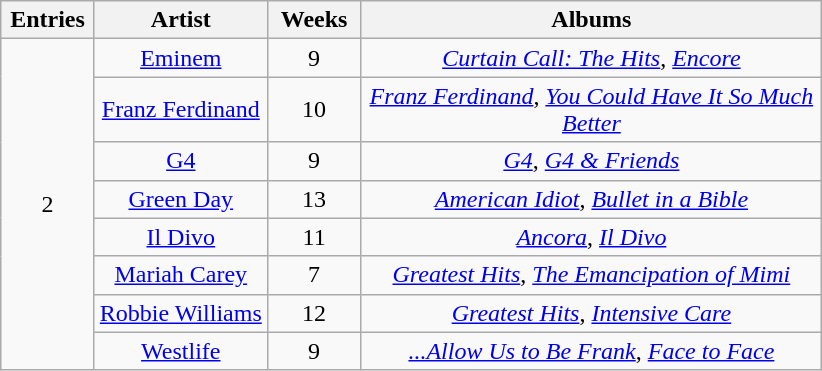<table class="wikitable sortable" style="text-align: center;">
<tr>
<th scope="col" style="width:55px;" data-sort-type="number">Entries</th>
<th scope="col" style="text-align:center;">Artist</th>
<th scope="col" style="width:55px;" data-sort-type="number">Weeks</th>
<th scope="col" style="width:300px;">Albums</th>
</tr>
<tr>
<td rowspan="8">2</td>
<td><a href='#'>Eminem</a></td>
<td>9</td>
<td><em><a href='#'>Curtain Call: The Hits</a></em>, <em><a href='#'>Encore</a></em></td>
</tr>
<tr>
<td><a href='#'>Franz Ferdinand</a></td>
<td>10</td>
<td><em><a href='#'>Franz Ferdinand</a></em>, <em><a href='#'>You Could Have It So Much Better</a></em></td>
</tr>
<tr>
<td><a href='#'>G4</a></td>
<td>9</td>
<td><em><a href='#'>G4</a></em>, <em><a href='#'>G4 & Friends</a></em></td>
</tr>
<tr>
<td><a href='#'>Green Day</a></td>
<td>13</td>
<td><em><a href='#'>American Idiot</a></em>, <em><a href='#'>Bullet in a Bible</a></em></td>
</tr>
<tr>
<td><a href='#'>Il Divo</a></td>
<td>11</td>
<td><em><a href='#'>Ancora</a></em>, <em><a href='#'>Il Divo</a></em></td>
</tr>
<tr>
<td><a href='#'>Mariah Carey</a></td>
<td>7</td>
<td><em><a href='#'>Greatest Hits</a></em>, <em><a href='#'>The Emancipation of Mimi</a></em></td>
</tr>
<tr>
<td><a href='#'>Robbie Williams</a></td>
<td>12</td>
<td><em><a href='#'>Greatest Hits</a></em>, <em><a href='#'>Intensive Care</a></em></td>
</tr>
<tr>
<td><a href='#'>Westlife</a></td>
<td>9</td>
<td><em><a href='#'>...Allow Us to Be Frank</a></em>, <em><a href='#'>Face to Face</a></em></td>
</tr>
</table>
